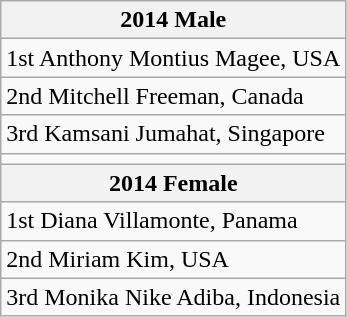<table class="wikitable" style="float:left; margin-right:1em">
<tr>
<th>2014 Male</th>
</tr>
<tr>
<td>1st Anthony Montius Magee, USA</td>
</tr>
<tr>
<td>2nd Mitchell Freeman, Canada</td>
</tr>
<tr>
<td>3rd Kamsani Jumahat, Singapore</td>
</tr>
<tr>
<td></td>
</tr>
<tr>
<th>2014 Female</th>
</tr>
<tr>
<td>1st Diana Villamonte, Panama</td>
</tr>
<tr>
<td>2nd Miriam Kim, USA</td>
</tr>
<tr>
<td>3rd Monika Nike Adiba, Indonesia</td>
</tr>
</table>
